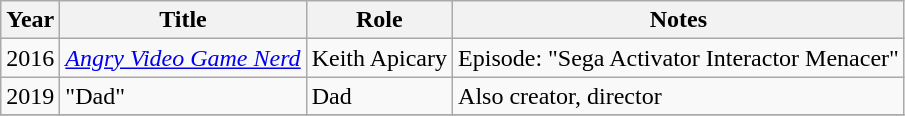<table class="wikitable sortable">
<tr>
<th>Year</th>
<th>Title</th>
<th>Role</th>
<th>Notes</th>
</tr>
<tr>
<td>2016</td>
<td><em><a href='#'>Angry Video Game Nerd</a></em></td>
<td>Keith Apicary</td>
<td>Episode: "Sega Activator Interactor Menacer"</td>
</tr>
<tr>
<td>2019</td>
<td>"Dad"</td>
<td>Dad</td>
<td>Also creator, director</td>
</tr>
<tr>
</tr>
</table>
